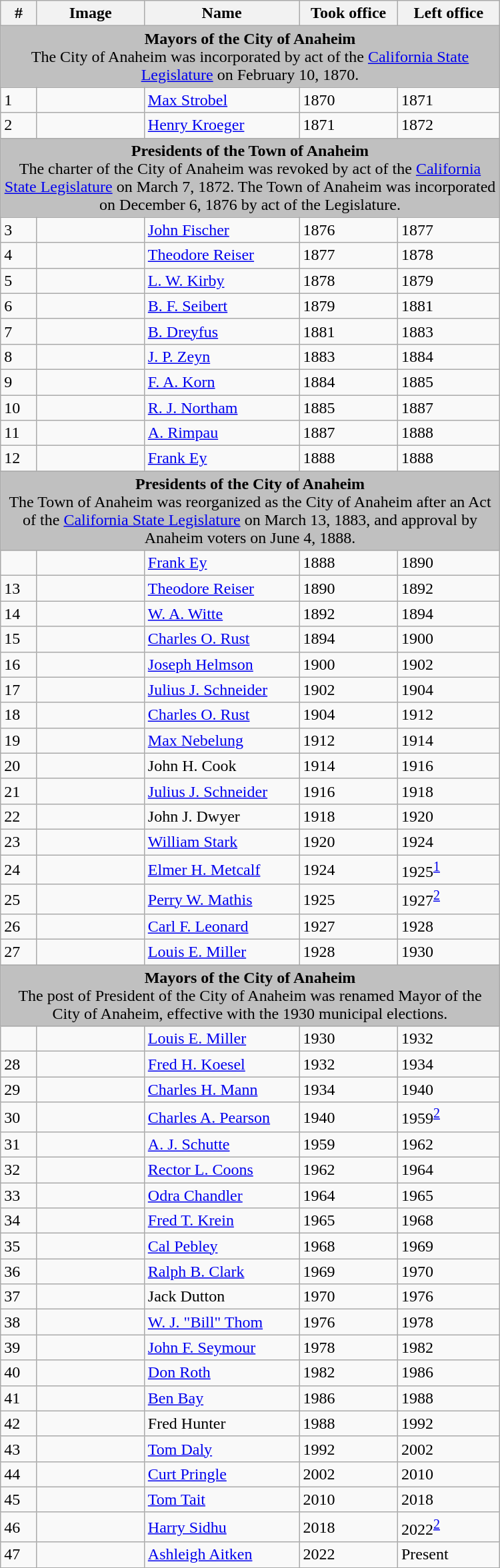<table class="wikitable" width="500">
<tr>
<th>#</th>
<th width=100px>Image</th>
<th>Name</th>
<th>Took office</th>
<th>Left office</th>
</tr>
<tr>
<td colspan = "5" bgcolor = "silver" align="center"><strong>Mayors of the City of Anaheim</strong><br>The City of Anaheim was incorporated by act of the <a href='#'>California State Legislature</a> on February 10, 1870.</td>
</tr>
<tr>
<td>1</td>
<td></td>
<td><a href='#'>Max Strobel</a></td>
<td>1870</td>
<td>1871</td>
</tr>
<tr>
<td>2</td>
<td></td>
<td><a href='#'>Henry Kroeger</a></td>
<td>1871</td>
<td>1872</td>
</tr>
<tr>
<td colspan = "5" bgcolor = "silver" align="center"><strong>Presidents of the Town of Anaheim</strong><br>The charter of the City of Anaheim was revoked by act of the <a href='#'>California State Legislature</a> on March 7, 1872.  The Town of Anaheim was incorporated on December 6, 1876 by act of the Legislature.</td>
</tr>
<tr>
<td>3</td>
<td></td>
<td><a href='#'>John Fischer</a></td>
<td>1876</td>
<td>1877</td>
</tr>
<tr>
<td>4</td>
<td></td>
<td><a href='#'>Theodore Reiser</a></td>
<td>1877</td>
<td>1878</td>
</tr>
<tr>
<td>5</td>
<td></td>
<td><a href='#'>L. W. Kirby</a></td>
<td>1878</td>
<td>1879</td>
</tr>
<tr>
<td>6</td>
<td></td>
<td><a href='#'>B. F. Seibert</a></td>
<td>1879</td>
<td>1881</td>
</tr>
<tr>
<td>7</td>
<td></td>
<td><a href='#'>B. Dreyfus</a></td>
<td>1881</td>
<td>1883</td>
</tr>
<tr>
<td>8</td>
<td></td>
<td><a href='#'>J. P. Zeyn</a></td>
<td>1883</td>
<td>1884</td>
</tr>
<tr>
<td>9</td>
<td></td>
<td><a href='#'>F. A. Korn</a></td>
<td>1884</td>
<td>1885</td>
</tr>
<tr>
<td>10</td>
<td></td>
<td><a href='#'>R. J. Northam</a></td>
<td>1885</td>
<td>1887</td>
</tr>
<tr>
<td>11</td>
<td></td>
<td><a href='#'>A. Rimpau</a></td>
<td>1887</td>
<td>1888</td>
</tr>
<tr>
<td>12</td>
<td></td>
<td><a href='#'>Frank Ey</a></td>
<td>1888</td>
<td>1888</td>
</tr>
<tr>
<td colspan = "5" bgcolor = "silver" align="center"><strong>Presidents of the City of Anaheim</strong><br>The Town of Anaheim was reorganized as the City of Anaheim after an Act of the <a href='#'>California State Legislature</a> on March 13, 1883, and approval by Anaheim voters on June 4, 1888.</td>
</tr>
<tr>
<td></td>
<td></td>
<td><a href='#'>Frank Ey</a></td>
<td>1888</td>
<td>1890</td>
</tr>
<tr>
<td>13</td>
<td></td>
<td><a href='#'>Theodore Reiser</a></td>
<td>1890</td>
<td>1892</td>
</tr>
<tr>
<td>14</td>
<td></td>
<td><a href='#'>W. A. Witte</a></td>
<td>1892</td>
<td>1894</td>
</tr>
<tr>
<td>15</td>
<td></td>
<td><a href='#'>Charles O. Rust</a></td>
<td>1894</td>
<td>1900</td>
</tr>
<tr>
<td>16</td>
<td></td>
<td><a href='#'>Joseph Helmson</a></td>
<td>1900</td>
<td>1902</td>
</tr>
<tr>
<td>17</td>
<td></td>
<td><a href='#'>Julius J. Schneider</a></td>
<td>1902</td>
<td>1904</td>
</tr>
<tr>
<td>18</td>
<td></td>
<td><a href='#'>Charles O. Rust</a></td>
<td>1904</td>
<td>1912</td>
</tr>
<tr>
<td>19</td>
<td></td>
<td><a href='#'>Max Nebelung</a></td>
<td>1912</td>
<td>1914</td>
</tr>
<tr>
<td>20</td>
<td></td>
<td>John H. Cook</td>
<td>1914</td>
<td>1916</td>
</tr>
<tr>
<td>21</td>
<td></td>
<td><a href='#'>Julius J. Schneider</a></td>
<td>1916</td>
<td>1918</td>
</tr>
<tr>
<td>22</td>
<td></td>
<td>John J. Dwyer</td>
<td>1918</td>
<td>1920</td>
</tr>
<tr>
<td>23</td>
<td></td>
<td><a href='#'>William Stark</a></td>
<td>1920</td>
<td>1924</td>
</tr>
<tr>
<td>24</td>
<td></td>
<td><a href='#'>Elmer H. Metcalf</a></td>
<td>1924</td>
<td>1925<sup><a href='#'>1</a></sup></td>
</tr>
<tr>
<td>25</td>
<td></td>
<td><a href='#'>Perry W. Mathis</a></td>
<td>1925</td>
<td>1927<sup><a href='#'>2</a></sup></td>
</tr>
<tr>
<td>26</td>
<td></td>
<td><a href='#'>Carl F. Leonard</a></td>
<td>1927</td>
<td>1928</td>
</tr>
<tr>
<td>27</td>
<td></td>
<td><a href='#'>Louis E. Miller</a></td>
<td>1928</td>
<td>1930</td>
</tr>
<tr>
<td colspan = "5" bgcolor = "silver" align="center"><strong>Mayors of the City of Anaheim</strong><br>The post of President of the City of Anaheim was renamed Mayor of the City of Anaheim, effective with the 1930 municipal elections.</td>
</tr>
<tr>
<td></td>
<td></td>
<td><a href='#'>Louis E. Miller</a></td>
<td>1930</td>
<td>1932</td>
</tr>
<tr>
<td>28</td>
<td></td>
<td><a href='#'>Fred H. Koesel</a></td>
<td>1932</td>
<td>1934</td>
</tr>
<tr>
<td>29</td>
<td></td>
<td><a href='#'>Charles H. Mann</a></td>
<td>1934</td>
<td>1940</td>
</tr>
<tr>
<td>30</td>
<td></td>
<td><a href='#'>Charles A. Pearson</a></td>
<td>1940</td>
<td>1959<sup><a href='#'>2</a></sup></td>
</tr>
<tr>
<td>31</td>
<td></td>
<td><a href='#'>A. J. Schutte</a></td>
<td>1959</td>
<td>1962</td>
</tr>
<tr>
<td>32</td>
<td></td>
<td><a href='#'>Rector L. Coons</a></td>
<td>1962</td>
<td>1964</td>
</tr>
<tr>
<td>33</td>
<td></td>
<td><a href='#'>Odra Chandler</a></td>
<td>1964</td>
<td>1965</td>
</tr>
<tr>
<td>34</td>
<td></td>
<td><a href='#'>Fred T. Krein</a></td>
<td>1965</td>
<td>1968</td>
</tr>
<tr>
<td>35</td>
<td></td>
<td><a href='#'>Cal Pebley</a></td>
<td>1968</td>
<td>1969</td>
</tr>
<tr>
<td>36</td>
<td></td>
<td><a href='#'>Ralph B. Clark</a></td>
<td>1969</td>
<td>1970</td>
</tr>
<tr>
<td>37</td>
<td></td>
<td>Jack Dutton</td>
<td>1970</td>
<td>1976</td>
</tr>
<tr>
<td>38</td>
<td></td>
<td><a href='#'>W. J. "Bill" Thom</a></td>
<td>1976</td>
<td>1978</td>
</tr>
<tr>
<td>39</td>
<td></td>
<td><a href='#'>John F. Seymour</a></td>
<td>1978</td>
<td>1982</td>
</tr>
<tr>
<td>40</td>
<td></td>
<td><a href='#'>Don Roth</a></td>
<td>1982</td>
<td>1986</td>
</tr>
<tr>
<td>41</td>
<td></td>
<td><a href='#'>Ben Bay</a></td>
<td>1986</td>
<td>1988</td>
</tr>
<tr>
<td>42</td>
<td></td>
<td>Fred Hunter</td>
<td>1988</td>
<td>1992</td>
</tr>
<tr>
<td>43</td>
<td></td>
<td><a href='#'>Tom Daly</a></td>
<td>1992</td>
<td>2002</td>
</tr>
<tr>
<td>44</td>
<td></td>
<td><a href='#'>Curt Pringle</a></td>
<td>2002</td>
<td>2010</td>
</tr>
<tr>
<td>45</td>
<td></td>
<td><a href='#'>Tom Tait</a></td>
<td>2010</td>
<td>2018</td>
</tr>
<tr>
<td>46</td>
<td></td>
<td><a href='#'>Harry Sidhu</a></td>
<td>2018</td>
<td>2022<sup><a href='#'>2</a></sup></td>
</tr>
<tr>
<td>47</td>
<td></td>
<td><a href='#'>Ashleigh Aitken</a></td>
<td>2022</td>
<td>Present</td>
</tr>
</table>
